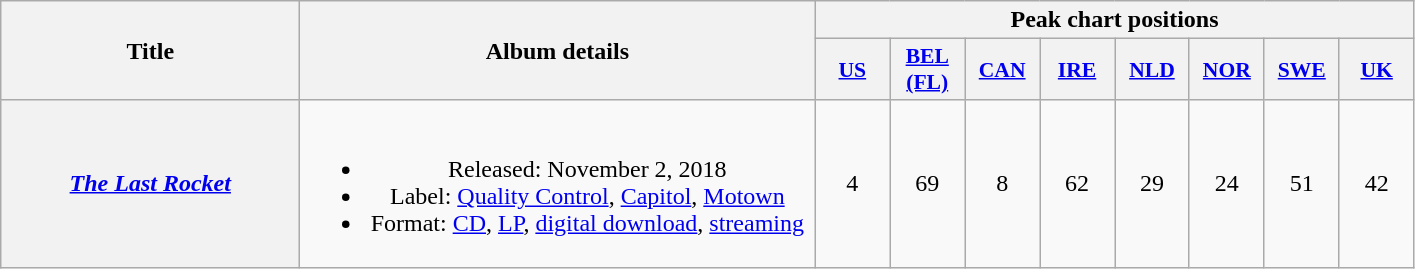<table class="wikitable plainrowheaders" style="text-align:center;">
<tr>
<th scope="col" rowspan="2" style="width:12em;">Title</th>
<th scope="col" rowspan="2" style="width:21em;">Album details</th>
<th scope="col" colspan="8">Peak chart positions</th>
</tr>
<tr>
<th scope="col" style="width:3em;font-size:90%;"><a href='#'>US</a><br></th>
<th scope="col" style="width:3em;font-size:90%;"><a href='#'>BEL<br>(FL)</a><br></th>
<th scope="col" style="width:3em;font-size:90%;"><a href='#'>CAN</a><br></th>
<th scope="col" style="width:3em;font-size:90%;"><a href='#'>IRE</a><br></th>
<th scope="col" style="width:3em;font-size:90%;"><a href='#'>NLD</a><br></th>
<th scope="col" style="width:3em;font-size:90%;"><a href='#'>NOR</a><br></th>
<th scope="col" style="width:3em;font-size:90%;"><a href='#'>SWE</a><br></th>
<th scope="col" style="width:3em;font-size:90%;"><a href='#'>UK</a><br></th>
</tr>
<tr>
<th scope="row"><em><a href='#'>The Last Rocket</a></em></th>
<td><br><ul><li>Released: November 2, 2018</li><li>Label: <a href='#'>Quality Control</a>, <a href='#'>Capitol</a>, <a href='#'>Motown</a></li><li>Format: <a href='#'>CD</a>, <a href='#'>LP</a>, <a href='#'>digital download</a>, <a href='#'>streaming</a></li></ul></td>
<td>4</td>
<td>69</td>
<td>8</td>
<td>62</td>
<td>29</td>
<td>24</td>
<td>51</td>
<td>42</td>
</tr>
</table>
